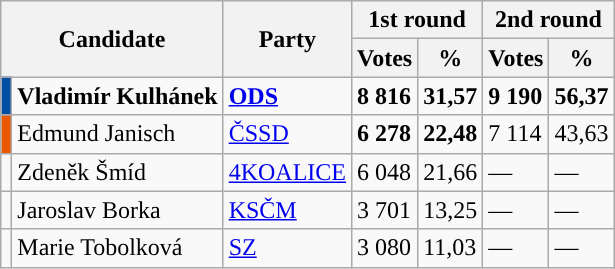<table class="wikitable sortable">
<tr>
<th colspan="2" rowspan="2">Candidate</th>
<th rowspan="2">Party</th>
<th colspan="2">1st round</th>
<th colspan="2">2nd round</th>
</tr>
<tr>
<th>Votes</th>
<th>%</th>
<th>Votes</th>
<th>%</th>
</tr>
<tr>
<td style="background-color:#034EA2;"></td>
<td><strong>Vladimír Kulhánek</strong></td>
<td><a href='#'><strong>ODS</strong></a></td>
<td><strong>8 816</strong></td>
<td><strong>31,57</strong></td>
<td><strong>9 190</strong></td>
<td><strong>56,37</strong></td>
</tr>
<tr>
<td style="background-color:#EC5800;"></td>
<td>Edmund Janisch</td>
<td><a href='#'>ČSSD</a></td>
<td><strong>6 278</strong></td>
<td><strong>22,48</strong></td>
<td>7 114</td>
<td>43,63</td>
</tr>
<tr>
<td style="background-color:"></td>
<td>Zdeněk Šmíd</td>
<td><a href='#'>4KOALICE</a></td>
<td>6 048</td>
<td>21,66</td>
<td>—</td>
<td>—</td>
</tr>
<tr>
<td style="background-color:"></td>
<td>Jaroslav Borka</td>
<td><a href='#'>KSČM</a></td>
<td>3 701</td>
<td>13,25</td>
<td>—</td>
<td>—</td>
</tr>
<tr>
<td style="background-color:"></td>
<td>Marie Tobolková</td>
<td><a href='#'>SZ</a></td>
<td>3 080</td>
<td>11,03</td>
<td>—</td>
<td>—</td>
</tr>
</table>
